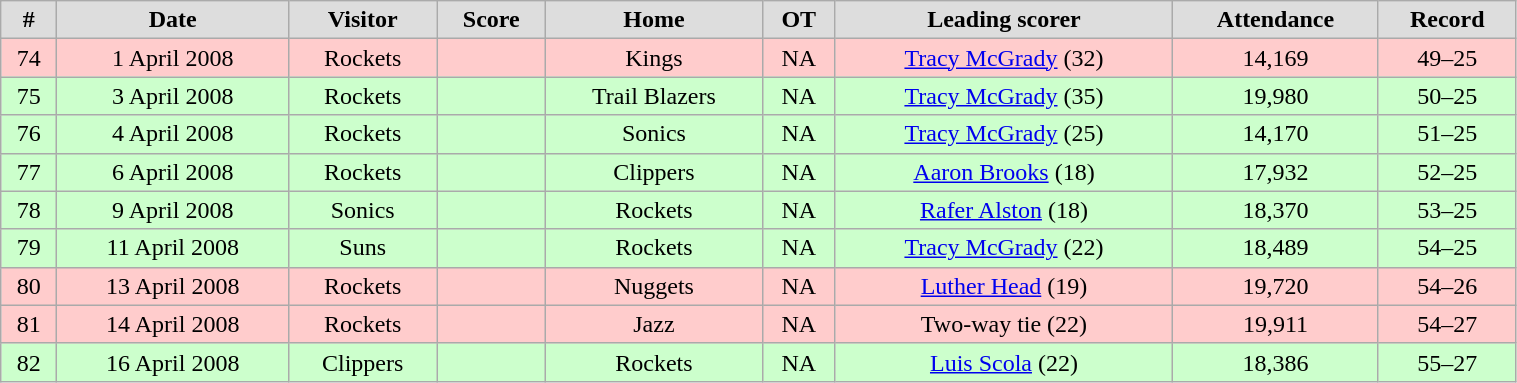<table class="wikitable" width="80%">
<tr align="center"  bgcolor="#dddddd">
<td><strong>#</strong></td>
<td><strong>Date</strong></td>
<td><strong>Visitor</strong></td>
<td><strong>Score</strong></td>
<td><strong>Home</strong></td>
<td><strong>OT</strong></td>
<td><strong>Leading scorer</strong></td>
<td><strong>Attendance</strong></td>
<td><strong>Record</strong></td>
</tr>
<tr align="center" bgcolor="#ffcccc">
<td>74</td>
<td>1 April 2008</td>
<td>Rockets</td>
<td></td>
<td>Kings</td>
<td>NA</td>
<td><a href='#'>Tracy McGrady</a> (32)</td>
<td>14,169</td>
<td>49–25</td>
</tr>
<tr align="center" bgcolor="#ccffcc">
<td>75</td>
<td>3 April 2008</td>
<td>Rockets</td>
<td></td>
<td>Trail Blazers</td>
<td>NA</td>
<td><a href='#'>Tracy McGrady</a> (35)</td>
<td>19,980</td>
<td>50–25</td>
</tr>
<tr align="center" bgcolor="#ccffcc">
<td>76</td>
<td>4 April 2008</td>
<td>Rockets</td>
<td></td>
<td>Sonics</td>
<td>NA</td>
<td><a href='#'>Tracy McGrady</a> (25)</td>
<td>14,170</td>
<td>51–25</td>
</tr>
<tr align="center" bgcolor="#ccffcc">
<td>77</td>
<td>6 April 2008</td>
<td>Rockets</td>
<td></td>
<td>Clippers</td>
<td>NA</td>
<td><a href='#'>Aaron Brooks</a> (18)</td>
<td>17,932</td>
<td>52–25</td>
</tr>
<tr align="center" bgcolor="#ccffcc">
<td>78</td>
<td>9 April 2008</td>
<td>Sonics</td>
<td></td>
<td>Rockets</td>
<td>NA</td>
<td><a href='#'>Rafer Alston</a> (18)</td>
<td>18,370</td>
<td>53–25</td>
</tr>
<tr align="center" bgcolor="#ccffcc">
<td>79</td>
<td>11 April 2008</td>
<td>Suns</td>
<td></td>
<td>Rockets</td>
<td>NA</td>
<td><a href='#'>Tracy McGrady</a> (22)</td>
<td>18,489</td>
<td>54–25</td>
</tr>
<tr align="center" bgcolor="#ffcccc">
<td>80</td>
<td>13 April 2008</td>
<td>Rockets</td>
<td></td>
<td>Nuggets</td>
<td>NA</td>
<td><a href='#'>Luther Head</a> (19)</td>
<td>19,720</td>
<td>54–26</td>
</tr>
<tr align="center" bgcolor="#ffcccc">
<td>81</td>
<td>14 April 2008</td>
<td>Rockets</td>
<td></td>
<td>Jazz</td>
<td>NA</td>
<td>Two-way tie (22)</td>
<td>19,911</td>
<td>54–27</td>
</tr>
<tr align="center" bgcolor="#ccffcc">
<td>82</td>
<td>16 April 2008</td>
<td>Clippers</td>
<td></td>
<td>Rockets</td>
<td>NA</td>
<td><a href='#'>Luis Scola</a> (22)</td>
<td>18,386</td>
<td>55–27</td>
</tr>
</table>
